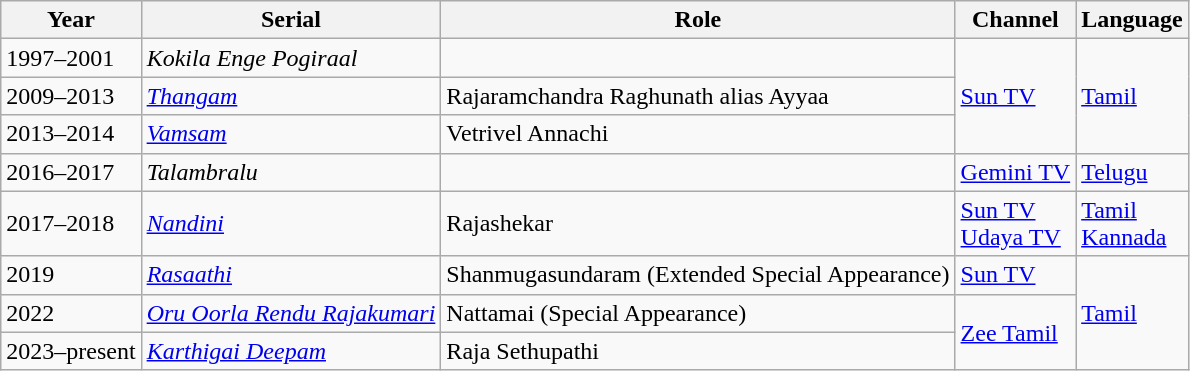<table class="wikitable sortable">
<tr style="text-align:center;">
<th>Year</th>
<th>Serial</th>
<th>Role</th>
<th>Channel</th>
<th>Language</th>
</tr>
<tr>
<td>1997–2001</td>
<td><em>Kokila Enge Pogiraal</em></td>
<td></td>
<td rowspan=3><a href='#'>Sun TV</a></td>
<td rowspan=3><a href='#'>Tamil</a></td>
</tr>
<tr>
<td>2009–2013</td>
<td><em><a href='#'>Thangam</a></em></td>
<td>Rajaramchandra Raghunath alias Ayyaa</td>
</tr>
<tr>
<td>2013–2014</td>
<td><em><a href='#'>Vamsam</a></em></td>
<td>Vetrivel Annachi</td>
</tr>
<tr>
<td>2016–2017</td>
<td><em>Talambralu</em></td>
<td></td>
<td><a href='#'>Gemini TV</a></td>
<td><a href='#'>Telugu</a></td>
</tr>
<tr>
<td>2017–2018</td>
<td><em><a href='#'>Nandini</a></em></td>
<td>Rajashekar</td>
<td><a href='#'>Sun TV</a> <br><a href='#'>Udaya TV</a></td>
<td><a href='#'>Tamil</a> <br> <a href='#'>Kannada</a></td>
</tr>
<tr>
<td>2019</td>
<td><em><a href='#'>Rasaathi</a></em></td>
<td>Shanmugasundaram (Extended Special Appearance)</td>
<td><a href='#'>Sun TV</a></td>
<td rowspan=3><a href='#'>Tamil</a></td>
</tr>
<tr>
<td>2022</td>
<td><em><a href='#'>Oru Oorla Rendu Rajakumari</a></em></td>
<td>Nattamai (Special Appearance)</td>
<td rowspan=2><a href='#'>Zee Tamil</a></td>
</tr>
<tr>
<td>2023–present</td>
<td><em><a href='#'>Karthigai Deepam</a></em></td>
<td>Raja Sethupathi</td>
</tr>
</table>
